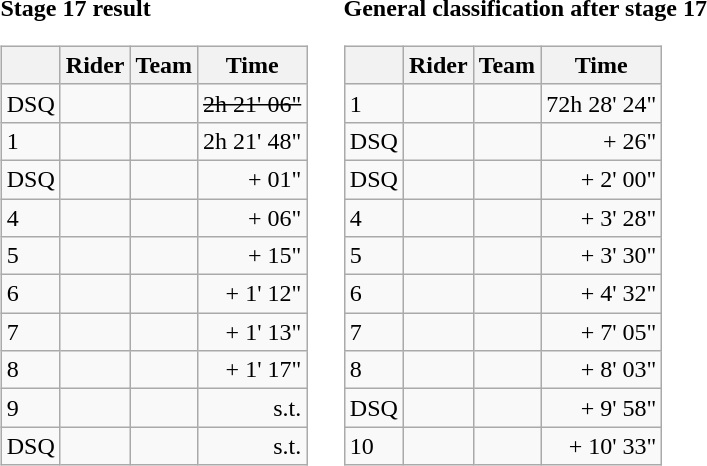<table>
<tr>
<td><strong>Stage 17 result</strong><br><table class="wikitable">
<tr>
<th></th>
<th>Rider</th>
<th>Team</th>
<th>Time</th>
</tr>
<tr>
<td>DSQ</td>
<td><del></del></td>
<td><del></del></td>
<td align="right"><del>2h 21' 06"</del></td>
</tr>
<tr>
<td>1</td>
<td> </td>
<td></td>
<td align="right">2h 21' 48"</td>
</tr>
<tr>
<td>DSQ</td>
<td><del></del> </td>
<td><del></del></td>
<td align="right">+ 01"</td>
</tr>
<tr>
<td>4</td>
<td> </td>
<td></td>
<td align="right">+ 06"</td>
</tr>
<tr>
<td>5</td>
<td></td>
<td></td>
<td align="right">+ 15"</td>
</tr>
<tr>
<td>6</td>
<td></td>
<td></td>
<td align="right">+ 1' 12"</td>
</tr>
<tr>
<td>7</td>
<td></td>
<td></td>
<td align="right">+ 1' 13"</td>
</tr>
<tr>
<td>8</td>
<td></td>
<td></td>
<td align="right">+ 1' 17"</td>
</tr>
<tr>
<td>9</td>
<td></td>
<td></td>
<td align="right">s.t.</td>
</tr>
<tr>
<td>DSQ</td>
<td><del></del></td>
<td><del></del></td>
<td align="right">s.t.</td>
</tr>
</table>
</td>
<td></td>
<td><strong>General classification after stage 17</strong><br><table class="wikitable">
<tr>
<th></th>
<th>Rider</th>
<th>Team</th>
<th>Time</th>
</tr>
<tr>
<td>1</td>
<td> </td>
<td></td>
<td align="right">72h 28' 24"</td>
</tr>
<tr>
<td>DSQ</td>
<td><del></del> </td>
<td><del></del></td>
<td align="right">+ 26"</td>
</tr>
<tr>
<td>DSQ</td>
<td><del></del></td>
<td><del></del></td>
<td align="right">+ 2' 00"</td>
</tr>
<tr>
<td>4</td>
<td></td>
<td></td>
<td align="right">+ 3' 28"</td>
</tr>
<tr>
<td>5</td>
<td></td>
<td></td>
<td align="right">+ 3' 30"</td>
</tr>
<tr>
<td>6</td>
<td></td>
<td></td>
<td align="right">+ 4' 32"</td>
</tr>
<tr>
<td>7</td>
<td></td>
<td></td>
<td align="right">+ 7' 05"</td>
</tr>
<tr>
<td>8</td>
<td> </td>
<td></td>
<td align="right">+ 8' 03"</td>
</tr>
<tr>
<td>DSQ</td>
<td><del></del></td>
<td><del></del></td>
<td align="right">+ 9' 58"</td>
</tr>
<tr>
<td>10</td>
<td></td>
<td></td>
<td align="right">+ 10' 33"</td>
</tr>
</table>
</td>
</tr>
</table>
